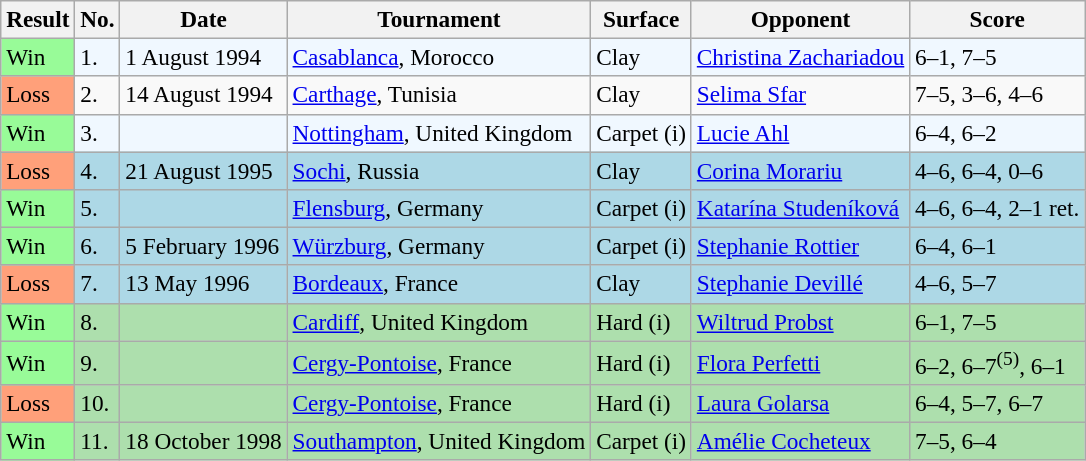<table class="sortable wikitable" style=font-size:97%>
<tr>
<th style="width:40px">Result</th>
<th>No.</th>
<th>Date</th>
<th>Tournament</th>
<th>Surface</th>
<th>Opponent</th>
<th class="unsortable">Score</th>
</tr>
<tr bgcolor="#f0f8ff">
<td style="background:#98fb98;">Win</td>
<td>1.</td>
<td>1 August 1994</td>
<td><a href='#'>Casablanca</a>, Morocco</td>
<td>Clay</td>
<td> <a href='#'>Christina Zachariadou</a></td>
<td>6–1, 7–5</td>
</tr>
<tr>
<td style="background:#ffa07a;">Loss</td>
<td>2.</td>
<td>14 August 1994</td>
<td><a href='#'>Carthage</a>, Tunisia</td>
<td>Clay</td>
<td> <a href='#'>Selima Sfar</a></td>
<td>7–5, 3–6, 4–6</td>
</tr>
<tr bgcolor="#f0f8ff">
<td style="background:#98fb98;">Win</td>
<td>3.</td>
<td></td>
<td><a href='#'>Nottingham</a>, United Kingdom</td>
<td>Carpet (i)</td>
<td> <a href='#'>Lucie Ahl</a></td>
<td>6–4, 6–2</td>
</tr>
<tr bgcolor="lightblue">
<td style="background:#ffa07a;">Loss</td>
<td>4.</td>
<td>21 August 1995</td>
<td><a href='#'>Sochi</a>, Russia</td>
<td>Clay</td>
<td> <a href='#'>Corina Morariu</a></td>
<td>4–6, 6–4, 0–6</td>
</tr>
<tr bgcolor="lightblue">
<td style="background:#98fb98;">Win</td>
<td>5.</td>
<td></td>
<td><a href='#'>Flensburg</a>, Germany</td>
<td>Carpet (i)</td>
<td> <a href='#'>Katarína Studeníková</a></td>
<td>4–6, 6–4, 2–1 ret.</td>
</tr>
<tr bgcolor="lightblue">
<td style="background:#98fb98;">Win</td>
<td>6.</td>
<td>5 February 1996</td>
<td><a href='#'>Würzburg</a>, Germany</td>
<td>Carpet (i)</td>
<td> <a href='#'>Stephanie Rottier</a></td>
<td>6–4, 6–1</td>
</tr>
<tr style="background:lightblue;">
<td style="background:#ffa07a;">Loss</td>
<td>7.</td>
<td>13 May 1996</td>
<td><a href='#'>Bordeaux</a>, France</td>
<td>Clay</td>
<td> <a href='#'>Stephanie Devillé</a></td>
<td>4–6, 5–7</td>
</tr>
<tr style="background:#addfad;">
<td style="background:#98fb98;">Win</td>
<td>8.</td>
<td></td>
<td><a href='#'>Cardiff</a>, United Kingdom</td>
<td>Hard (i)</td>
<td> <a href='#'>Wiltrud Probst</a></td>
<td>6–1, 7–5</td>
</tr>
<tr style="background:#addfad;">
<td style="background:#98fb98;">Win</td>
<td>9.</td>
<td></td>
<td><a href='#'>Cergy-Pontoise</a>, France</td>
<td>Hard (i)</td>
<td> <a href='#'>Flora Perfetti</a></td>
<td>6–2, 6–7<sup>(5)</sup>, 6–1</td>
</tr>
<tr style="background:#addfad;">
<td style="background:#ffa07a;">Loss</td>
<td>10.</td>
<td></td>
<td><a href='#'>Cergy-Pontoise</a>, France</td>
<td>Hard (i)</td>
<td> <a href='#'>Laura Golarsa</a></td>
<td>6–4, 5–7, 6–7</td>
</tr>
<tr style="background:#addfad;">
<td style="background:#98fb98;">Win</td>
<td>11.</td>
<td>18 October 1998</td>
<td><a href='#'>Southampton</a>, United Kingdom</td>
<td>Carpet (i)</td>
<td> <a href='#'>Amélie Cocheteux</a></td>
<td>7–5, 6–4</td>
</tr>
</table>
